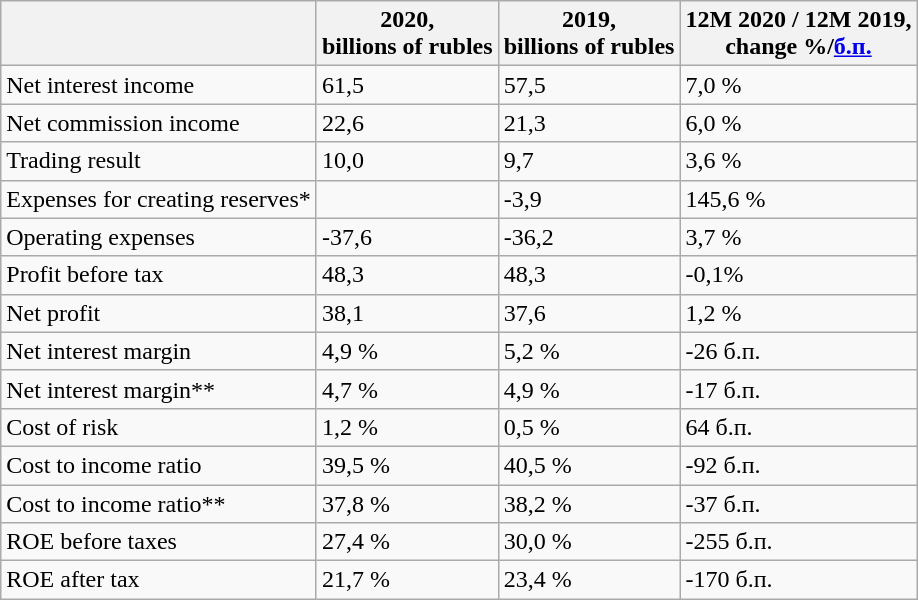<table class="wikitable">
<tr>
<th></th>
<th>2020,<br>billions of rubles</th>
<th>2019,<br>billions of rubles</th>
<th>12M 2020 / 12M 2019,<br>change %/<a href='#'>б.п.</a></th>
</tr>
<tr>
<td>Net interest income</td>
<td>61,5</td>
<td>57,5</td>
<td>7,0 %</td>
</tr>
<tr>
<td>Net commission income</td>
<td>22,6</td>
<td>21,3</td>
<td>6,0 %</td>
</tr>
<tr>
<td>Trading result</td>
<td>10,0</td>
<td>9,7</td>
<td>3,6 %</td>
</tr>
<tr>
<td>Expenses for creating reserves*</td>
<td></td>
<td>-3,9</td>
<td>145,6 %</td>
</tr>
<tr>
<td>Operating expenses</td>
<td>-37,6</td>
<td>-36,2</td>
<td>3,7 %</td>
</tr>
<tr>
<td>Profit before tax</td>
<td>48,3</td>
<td>48,3</td>
<td>-0,1%</td>
</tr>
<tr>
<td>Net profit</td>
<td>38,1</td>
<td>37,6</td>
<td>1,2 %</td>
</tr>
<tr>
<td>Net interest margin</td>
<td>4,9 %</td>
<td>5,2 %</td>
<td>-26 б.п.</td>
</tr>
<tr>
<td>Net interest margin**</td>
<td>4,7 %</td>
<td>4,9 %</td>
<td>-17 б.п.</td>
</tr>
<tr>
<td>Cost of risk</td>
<td>1,2 %</td>
<td>0,5 %</td>
<td>64 б.п.</td>
</tr>
<tr>
<td>Cost to income ratio</td>
<td>39,5 %</td>
<td>40,5 %</td>
<td>-92 б.п.</td>
</tr>
<tr>
<td>Cost to income ratio**</td>
<td>37,8 %</td>
<td>38,2 %</td>
<td>-37 б.п.</td>
</tr>
<tr>
<td>ROE before taxes</td>
<td>27,4 %</td>
<td>30,0 %</td>
<td>-255 б.п.</td>
</tr>
<tr>
<td>ROE after tax</td>
<td>21,7 %</td>
<td>23,4 %</td>
<td>-170 б.п.</td>
</tr>
</table>
